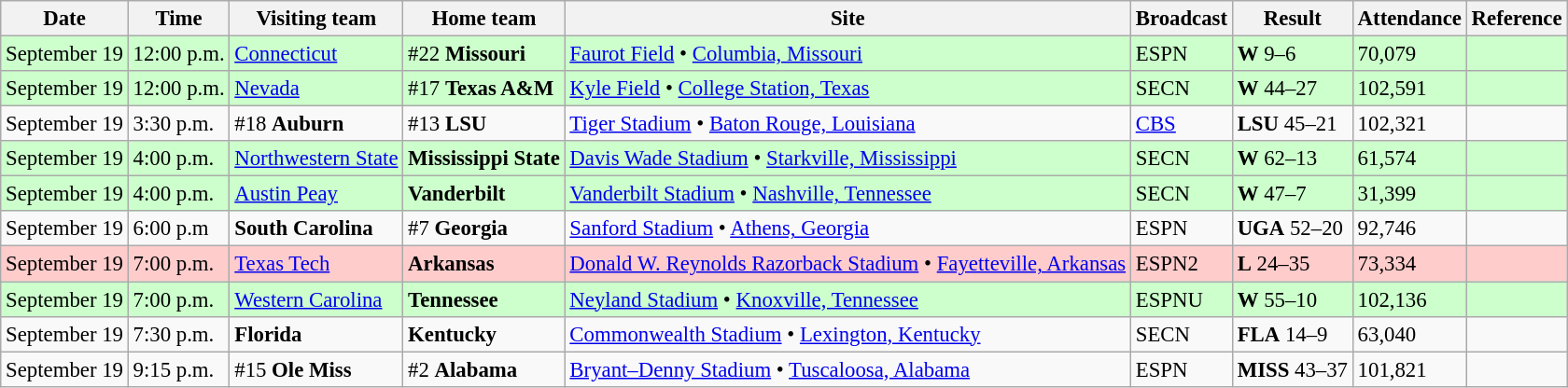<table class="wikitable" style="font-size:95%;">
<tr>
<th>Date</th>
<th>Time</th>
<th>Visiting team</th>
<th>Home team</th>
<th>Site</th>
<th>Broadcast</th>
<th>Result</th>
<th>Attendance</th>
<th class="unsortable">Reference</th>
</tr>
<tr bgcolor="#ccffcc">
<td>September 19</td>
<td>12:00 p.m.</td>
<td><a href='#'>Connecticut</a></td>
<td>#22 <strong>Missouri</strong></td>
<td><a href='#'>Faurot Field</a> • <a href='#'>Columbia, Missouri</a></td>
<td>ESPN</td>
<td><strong>W</strong> 9–6</td>
<td>70,079</td>
<td></td>
</tr>
<tr bgcolor="#ccffcc">
<td>September 19</td>
<td>12:00 p.m.</td>
<td><a href='#'>Nevada</a></td>
<td>#17 <strong>Texas A&M</strong></td>
<td><a href='#'>Kyle Field</a> • <a href='#'>College Station, Texas</a></td>
<td>SECN</td>
<td><strong>W</strong> 44–27</td>
<td>102,591</td>
<td></td>
</tr>
<tr bgcolor=>
<td>September 19</td>
<td>3:30 p.m.</td>
<td>#18 <strong>Auburn</strong></td>
<td>#13 <strong>LSU</strong></td>
<td><a href='#'>Tiger Stadium</a> • <a href='#'>Baton Rouge, Louisiana</a></td>
<td><a href='#'>CBS</a></td>
<td><strong>LSU</strong> 45–21</td>
<td>102,321</td>
<td></td>
</tr>
<tr bgcolor="#ccffcc">
<td>September 19</td>
<td>4:00 p.m.</td>
<td><a href='#'>Northwestern State</a></td>
<td><strong>Mississippi State</strong></td>
<td><a href='#'>Davis Wade Stadium</a> • <a href='#'>Starkville, Mississippi</a></td>
<td>SECN</td>
<td><strong>W</strong> 62–13</td>
<td>61,574</td>
<td></td>
</tr>
<tr bgcolor="#ccffcc">
<td>September 19</td>
<td>4:00 p.m.</td>
<td><a href='#'>Austin Peay</a></td>
<td><strong>Vanderbilt</strong></td>
<td><a href='#'>Vanderbilt Stadium</a> • <a href='#'>Nashville, Tennessee</a></td>
<td>SECN</td>
<td><strong>W</strong> 47–7</td>
<td>31,399</td>
<td></td>
</tr>
<tr bgcolor=>
<td>September 19</td>
<td>6:00 p.m</td>
<td><strong>South Carolina</strong></td>
<td>#7 <strong>Georgia</strong></td>
<td><a href='#'>Sanford Stadium</a> • <a href='#'>Athens, Georgia</a></td>
<td>ESPN</td>
<td><strong>UGA</strong> 52–20</td>
<td>92,746</td>
<td></td>
</tr>
<tr bgcolor="#ffcccc">
<td>September 19</td>
<td>7:00 p.m.</td>
<td><a href='#'>Texas Tech</a></td>
<td><strong>Arkansas</strong></td>
<td><a href='#'>Donald W. Reynolds Razorback Stadium</a> • <a href='#'>Fayetteville, Arkansas</a></td>
<td>ESPN2</td>
<td><strong>L</strong> 24–35</td>
<td>73,334</td>
<td></td>
</tr>
<tr bgcolor="#ccffcc">
<td>September 19</td>
<td>7:00 p.m.</td>
<td><a href='#'>Western Carolina</a></td>
<td><strong>Tennessee</strong></td>
<td><a href='#'>Neyland Stadium</a> • <a href='#'>Knoxville, Tennessee</a></td>
<td>ESPNU</td>
<td><strong>W</strong> 55–10</td>
<td>102,136</td>
<td></td>
</tr>
<tr bgcolor=>
<td>September 19</td>
<td>7:30 p.m.</td>
<td><strong>Florida</strong></td>
<td><strong>Kentucky</strong></td>
<td><a href='#'>Commonwealth Stadium</a> • <a href='#'>Lexington, Kentucky</a></td>
<td>SECN</td>
<td><strong>FLA</strong> 14–9</td>
<td>63,040</td>
<td></td>
</tr>
<tr bgcolor=>
<td>September 19</td>
<td>9:15 p.m.</td>
<td>#15 <strong>Ole Miss</strong></td>
<td>#2 <strong>Alabama</strong></td>
<td><a href='#'>Bryant–Denny Stadium</a> • <a href='#'>Tuscaloosa, Alabama</a></td>
<td>ESPN</td>
<td><strong>MISS</strong> 43–37</td>
<td>101,821</td>
<td></td>
</tr>
</table>
